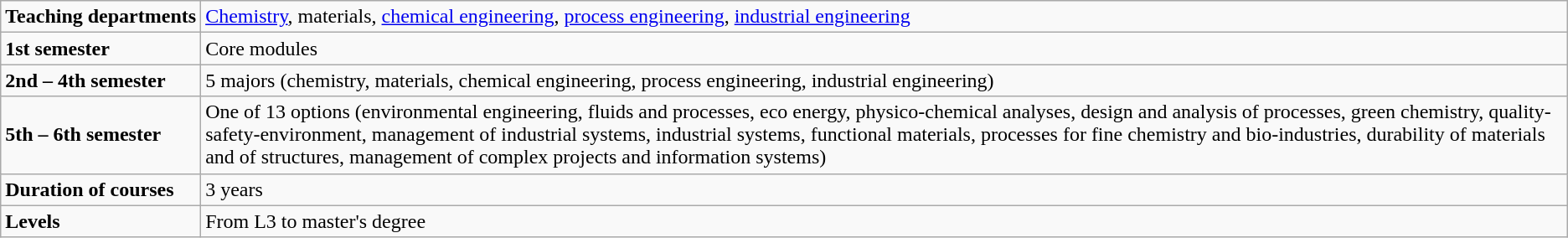<table class="wikitable">
<tr>
<td style=white-space:nowrap><strong>Teaching departments</strong></td>
<td><a href='#'>Chemistry</a>, materials, <a href='#'>chemical engineering</a>, <a href='#'>process engineering</a>, <a href='#'>industrial engineering</a></td>
</tr>
<tr>
<td><strong>1st semester</strong></td>
<td>Core modules</td>
</tr>
<tr>
<td><strong>2nd – 4th semester</strong></td>
<td>5 majors (chemistry, materials, chemical engineering, process engineering, industrial engineering)</td>
</tr>
<tr>
<td><strong>5th – 6th semester</strong></td>
<td>One of 13 options (environmental engineering, fluids and processes, eco energy, physico-chemical analyses, design and analysis of processes, green chemistry, quality-safety-environment, management of industrial systems, industrial systems, functional materials, processes for fine chemistry and bio-industries, durability of materials and of structures, management of complex projects and information systems)</td>
</tr>
<tr>
<td><strong>Duration of courses</strong></td>
<td>3 years</td>
</tr>
<tr>
<td><strong>Levels</strong></td>
<td>From L3 to master's degree</td>
</tr>
</table>
